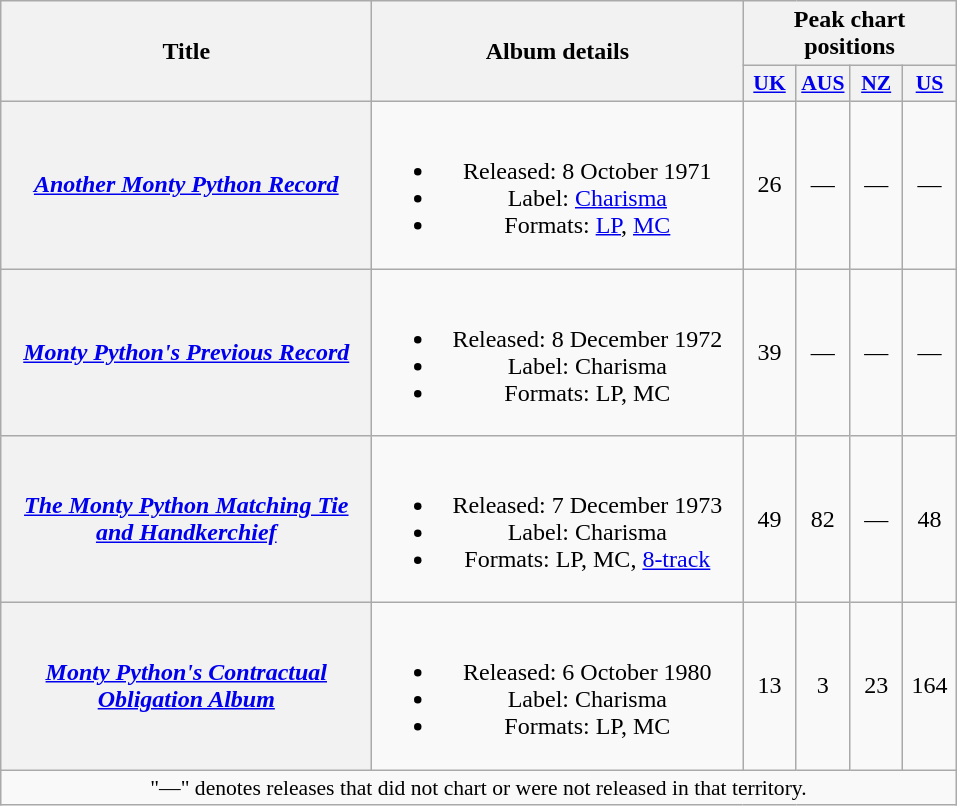<table class="wikitable plainrowheaders" style="text-align:center;">
<tr>
<th rowspan="2" scope="col" style="width:15em;">Title</th>
<th rowspan="2" scope="col" style="width:15em;">Album details</th>
<th colspan="4">Peak chart positions</th>
</tr>
<tr>
<th scope="col" style="width:2em;font-size:90%;"><a href='#'>UK</a><br></th>
<th scope="col" style="width:2em;font-size:90%;"><a href='#'>AUS</a><br></th>
<th scope="col" style="width:2em;font-size:90%;"><a href='#'>NZ</a><br></th>
<th scope="col" style="width:2em;font-size:90%;"><a href='#'>US</a><br></th>
</tr>
<tr>
<th scope="row"><em><a href='#'>Another Monty Python Record</a></em></th>
<td><br><ul><li>Released: 8 October 1971</li><li>Label: <a href='#'>Charisma</a></li><li>Formats: <a href='#'>LP</a>, <a href='#'>MC</a></li></ul></td>
<td>26</td>
<td>—</td>
<td>—</td>
<td>—</td>
</tr>
<tr>
<th scope="row"><em><a href='#'>Monty Python's Previous Record</a></em></th>
<td><br><ul><li>Released: 8 December 1972</li><li>Label: Charisma</li><li>Formats: LP, MC</li></ul></td>
<td>39</td>
<td>—</td>
<td>—</td>
<td>—</td>
</tr>
<tr>
<th scope="row"><em><a href='#'>The Monty Python Matching Tie and Handkerchief</a></em></th>
<td><br><ul><li>Released: 7 December 1973</li><li>Label: Charisma</li><li>Formats: LP, MC, <a href='#'>8-track</a></li></ul></td>
<td>49</td>
<td>82</td>
<td>—</td>
<td>48</td>
</tr>
<tr>
<th scope="row"><em><a href='#'>Monty Python's Contractual Obligation Album</a></em></th>
<td><br><ul><li>Released: 6 October 1980</li><li>Label: Charisma</li><li>Formats: LP, MC</li></ul></td>
<td>13</td>
<td>3</td>
<td>23</td>
<td>164</td>
</tr>
<tr>
<td colspan="6" style="font-size:90%">"—" denotes releases that did not chart or were not released in that territory.</td>
</tr>
</table>
